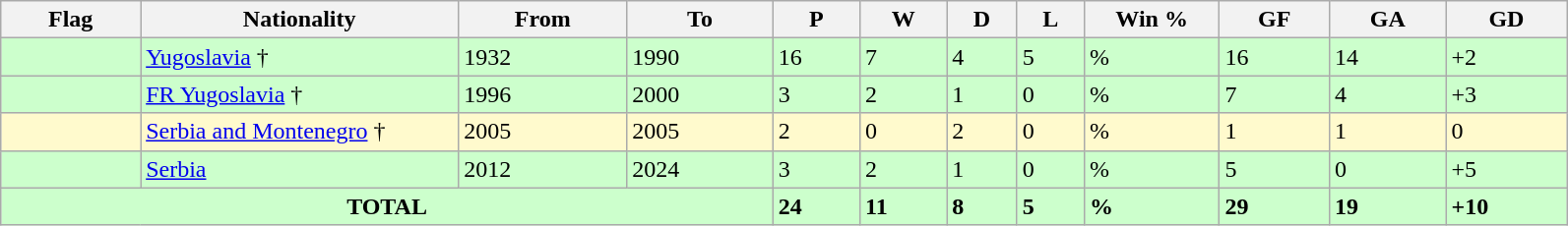<table class="wikitable sortable" style="width:84%;">
<tr>
<th width="2">Flag</th>
<th width="62">Nationality</th>
<th width="2">From</th>
<th width="2">To</th>
<th width="2">P</th>
<th width="2">W</th>
<th width="2">D</th>
<th width="2">L</th>
<th width="2">Win %</th>
<th width="2">GF</th>
<th width="2">GA</th>
<th width="2">GD</th>
</tr>
<tr bgcolor=#CCFFCC>
<td></td>
<td align=left><a href='#'>Yugoslavia</a> †</td>
<td align=left>1932</td>
<td align=left>1990</td>
<td>16</td>
<td>7</td>
<td>4</td>
<td>5</td>
<td>%</td>
<td>16</td>
<td>14</td>
<td>+2</td>
</tr>
<tr bgcolor=#CCFFCC>
<td></td>
<td align=left><a href='#'>FR Yugoslavia</a> †</td>
<td align=left>1996</td>
<td align=left>2000</td>
<td>3</td>
<td>2</td>
<td>1</td>
<td>0</td>
<td>%</td>
<td>7</td>
<td>4</td>
<td>+3</td>
</tr>
<tr bgcolor=#FFFACD>
<td></td>
<td align=left><a href='#'>Serbia and Montenegro</a> †</td>
<td align=left>2005</td>
<td align=left>2005</td>
<td>2</td>
<td>0</td>
<td>2</td>
<td>0</td>
<td>%</td>
<td>1</td>
<td>1</td>
<td>0</td>
</tr>
<tr bgcolor=#CCFFCC>
<td></td>
<td align=left><a href='#'>Serbia</a></td>
<td align=left>2012</td>
<td align=left>2024</td>
<td>3</td>
<td>2</td>
<td>1</td>
<td>0</td>
<td>%</td>
<td>5</td>
<td>0</td>
<td>+5</td>
</tr>
<tr bgcolor=#CCFFCC>
<td colspan=4 style="text-align:center;"><strong>TOTAL</strong></td>
<td><strong>24</strong></td>
<td><strong>11</strong></td>
<td><strong>8</strong></td>
<td><strong>5</strong></td>
<td><strong>%</strong></td>
<td><strong>29</strong></td>
<td><strong>19</strong></td>
<td><strong>+10</strong></td>
</tr>
</table>
